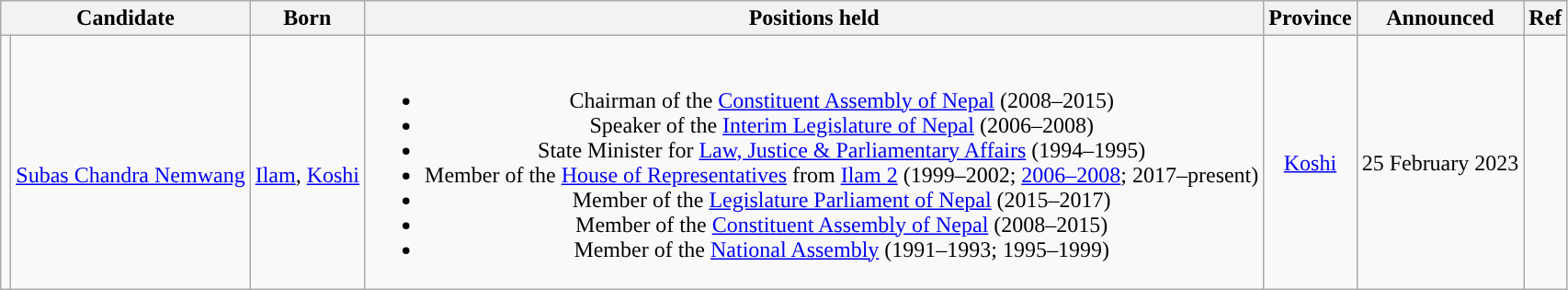<table class="wikitable sortable" style="text-align:center">
<tr>
<th colspan="2">Candidate</th>
<th>Born</th>
<th>Positions held</th>
<th>Province</th>
<th>Announced</th>
<th class="unsortable">Ref</th>
</tr>
<tr>
<td></td>
<td><br><a href='#'>Subas Chandra Nemwang</a></td>
<td><br><a href='#'>Ilam</a>, <a href='#'>Koshi</a></td>
<td><br><ul><li>Chairman of the <a href='#'>Constituent Assembly of Nepal</a> (2008–2015)</li><li>Speaker of the <a href='#'>Interim Legislature of Nepal</a> (2006–2008)</li><li>State Minister for <a href='#'>Law, Justice & Parliamentary Affairs</a> (1994–1995)</li><li>Member of the <a href='#'>House of Representatives</a> from <a href='#'>Ilam 2</a> (1999–2002; <a href='#'>2006–2008</a>; 2017–present)</li><li>Member of the <a href='#'>Legislature Parliament of Nepal</a> (2015–2017)</li><li>Member of the <a href='#'>Constituent Assembly of Nepal</a> (2008–2015)</li><li>Member of the <a href='#'>National Assembly</a> (1991–1993; 1995–1999)</li></ul></td>
<td><a href='#'>Koshi</a></td>
<td>25 February 2023</td>
<td></td>
</tr>
</table>
